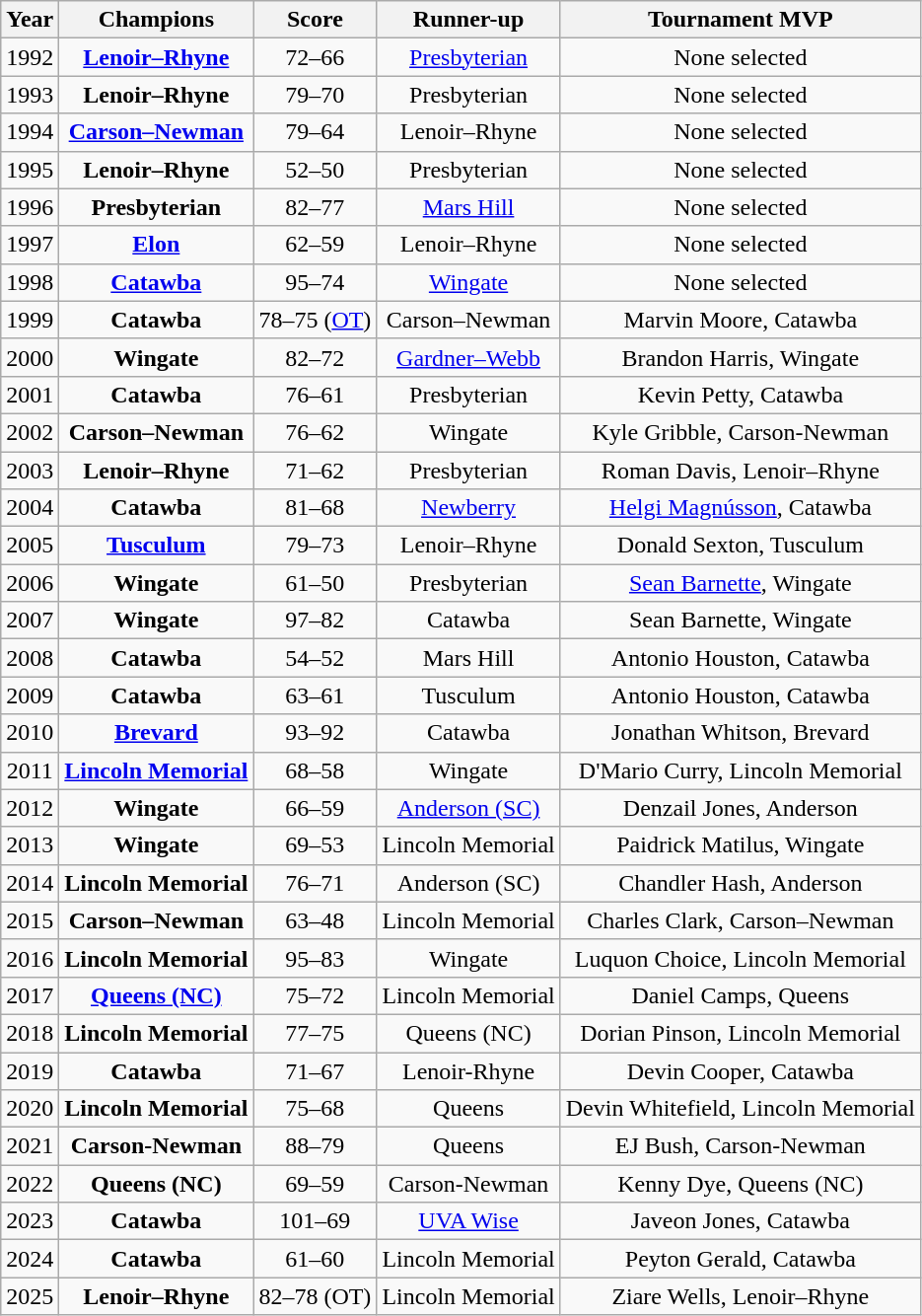<table class="wikitable sortable">
<tr>
<th>Year</th>
<th>Champions</th>
<th>Score</th>
<th>Runner-up</th>
<th>Tournament MVP</th>
</tr>
<tr align=center>
<td>1992</td>
<td><strong><a href='#'>Lenoir–Rhyne</a></strong></td>
<td>72–66</td>
<td><a href='#'>Presbyterian</a></td>
<td>None selected</td>
</tr>
<tr align=center>
<td>1993</td>
<td><strong>Lenoir–Rhyne</strong></td>
<td>79–70</td>
<td>Presbyterian</td>
<td>None selected</td>
</tr>
<tr align=center>
<td>1994</td>
<td><strong><a href='#'>Carson–Newman</a></strong></td>
<td>79–64</td>
<td>Lenoir–Rhyne</td>
<td>None selected</td>
</tr>
<tr align=center>
<td>1995</td>
<td><strong>Lenoir–Rhyne</strong></td>
<td>52–50</td>
<td>Presbyterian</td>
<td>None selected</td>
</tr>
<tr align=center>
<td>1996</td>
<td><strong>Presbyterian</strong></td>
<td>82–77</td>
<td><a href='#'>Mars Hill</a></td>
<td>None selected</td>
</tr>
<tr align=center>
<td>1997</td>
<td><strong><a href='#'>Elon</a></strong></td>
<td>62–59</td>
<td>Lenoir–Rhyne</td>
<td>None selected</td>
</tr>
<tr align=center>
<td>1998</td>
<td><strong><a href='#'>Catawba</a></strong></td>
<td>95–74</td>
<td><a href='#'>Wingate</a></td>
<td>None selected</td>
</tr>
<tr align=center>
<td>1999</td>
<td><strong>Catawba</strong></td>
<td>78–75 (<a href='#'>OT</a>)</td>
<td>Carson–Newman</td>
<td>Marvin Moore, Catawba</td>
</tr>
<tr align=center>
<td>2000</td>
<td><strong>Wingate</strong></td>
<td>82–72</td>
<td><a href='#'>Gardner–Webb</a></td>
<td>Brandon Harris, Wingate</td>
</tr>
<tr align=center>
<td>2001</td>
<td><strong>Catawba</strong></td>
<td>76–61</td>
<td>Presbyterian</td>
<td>Kevin Petty, Catawba</td>
</tr>
<tr align=center>
<td>2002</td>
<td><strong>Carson–Newman</strong></td>
<td>76–62</td>
<td>Wingate</td>
<td>Kyle Gribble, Carson-Newman</td>
</tr>
<tr align=center>
<td>2003</td>
<td><strong>Lenoir–Rhyne</strong></td>
<td>71–62</td>
<td>Presbyterian</td>
<td>Roman Davis, Lenoir–Rhyne</td>
</tr>
<tr align=center>
<td>2004</td>
<td><strong>Catawba</strong></td>
<td>81–68</td>
<td><a href='#'>Newberry</a></td>
<td><a href='#'>Helgi Magnússon</a>, Catawba</td>
</tr>
<tr align=center>
<td>2005</td>
<td><strong><a href='#'>Tusculum</a></strong></td>
<td>79–73</td>
<td>Lenoir–Rhyne</td>
<td>Donald Sexton, Tusculum</td>
</tr>
<tr align=center>
<td>2006</td>
<td><strong>Wingate</strong></td>
<td>61–50</td>
<td>Presbyterian</td>
<td><a href='#'>Sean Barnette</a>, Wingate</td>
</tr>
<tr align=center>
<td>2007</td>
<td><strong>Wingate</strong></td>
<td>97–82</td>
<td>Catawba</td>
<td>Sean Barnette, Wingate</td>
</tr>
<tr align=center>
<td>2008</td>
<td><strong>Catawba</strong></td>
<td>54–52</td>
<td>Mars Hill</td>
<td>Antonio Houston, Catawba</td>
</tr>
<tr align=center>
<td>2009</td>
<td><strong>Catawba</strong></td>
<td>63–61</td>
<td>Tusculum</td>
<td>Antonio Houston, Catawba</td>
</tr>
<tr align=center>
<td>2010</td>
<td><strong><a href='#'>Brevard</a></strong></td>
<td>93–92</td>
<td>Catawba</td>
<td>Jonathan Whitson, Brevard</td>
</tr>
<tr align=center>
<td>2011</td>
<td><strong><a href='#'>Lincoln Memorial</a></strong></td>
<td>68–58</td>
<td>Wingate</td>
<td>D'Mario Curry, Lincoln Memorial</td>
</tr>
<tr align=center>
<td>2012</td>
<td><strong>Wingate</strong></td>
<td>66–59</td>
<td><a href='#'>Anderson (SC)</a></td>
<td>Denzail Jones, Anderson</td>
</tr>
<tr align=center>
<td>2013</td>
<td><strong>Wingate</strong></td>
<td>69–53</td>
<td>Lincoln Memorial</td>
<td>Paidrick Matilus, Wingate</td>
</tr>
<tr align=center>
<td>2014</td>
<td><strong>Lincoln Memorial</strong></td>
<td>76–71</td>
<td>Anderson (SC)</td>
<td>Chandler Hash, Anderson</td>
</tr>
<tr align=center>
<td>2015</td>
<td><strong>Carson–Newman</strong></td>
<td>63–48</td>
<td>Lincoln Memorial</td>
<td>Charles Clark, Carson–Newman</td>
</tr>
<tr align=center>
<td>2016</td>
<td><strong>Lincoln Memorial</strong></td>
<td>95–83</td>
<td>Wingate</td>
<td>Luquon Choice, Lincoln Memorial</td>
</tr>
<tr align=center>
<td>2017</td>
<td><strong><a href='#'>Queens (NC)</a></strong></td>
<td>75–72</td>
<td>Lincoln Memorial</td>
<td>Daniel Camps, Queens</td>
</tr>
<tr align=center>
<td>2018</td>
<td><strong>Lincoln Memorial</strong></td>
<td>77–75</td>
<td>Queens (NC)</td>
<td>Dorian Pinson, Lincoln Memorial</td>
</tr>
<tr align=center>
<td>2019</td>
<td><strong>Catawba</strong></td>
<td>71–67</td>
<td>Lenoir-Rhyne</td>
<td>Devin Cooper, Catawba</td>
</tr>
<tr align=center>
<td>2020</td>
<td><strong>Lincoln Memorial</strong></td>
<td>75–68</td>
<td>Queens</td>
<td>Devin Whitefield, Lincoln Memorial</td>
</tr>
<tr align=center>
<td>2021</td>
<td><strong>Carson-Newman</strong></td>
<td>88–79</td>
<td>Queens</td>
<td>EJ Bush, Carson-Newman</td>
</tr>
<tr align=center>
<td>2022</td>
<td><strong>Queens (NC)</strong></td>
<td>69–59</td>
<td>Carson-Newman</td>
<td>Kenny Dye, Queens (NC)</td>
</tr>
<tr align=center>
<td>2023</td>
<td><strong>Catawba</strong></td>
<td>101–69</td>
<td><a href='#'>UVA Wise</a></td>
<td>Javeon Jones, Catawba</td>
</tr>
<tr align=center>
<td>2024</td>
<td><strong>Catawba</strong></td>
<td>61–60</td>
<td>Lincoln Memorial</td>
<td>Peyton Gerald, Catawba</td>
</tr>
<tr align=center>
<td>2025</td>
<td><strong>Lenoir–Rhyne</strong></td>
<td>82–78 (OT)</td>
<td>Lincoln Memorial</td>
<td>Ziare Wells, Lenoir–Rhyne</td>
</tr>
</table>
